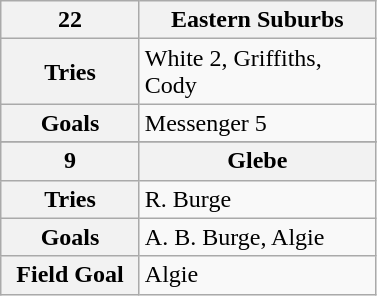<table align="center" class="wikitable" style="text-align:left;" cellpadding=3 cellspacing=2>
<tr>
<th width=85>22</th>
<th width=150>Eastern Suburbs</th>
</tr>
<tr>
<th>Tries</th>
<td>White 2, Griffiths, Cody</td>
</tr>
<tr>
<th>Goals</th>
<td>Messenger 5</td>
</tr>
<tr>
</tr>
<tr>
<th>9</th>
<th>Glebe</th>
</tr>
<tr>
<th>Tries</th>
<td>R. Burge</td>
</tr>
<tr>
<th>Goals</th>
<td>A. B. Burge, Algie</td>
</tr>
<tr>
<th>Field Goal</th>
<td>Algie</td>
</tr>
</table>
